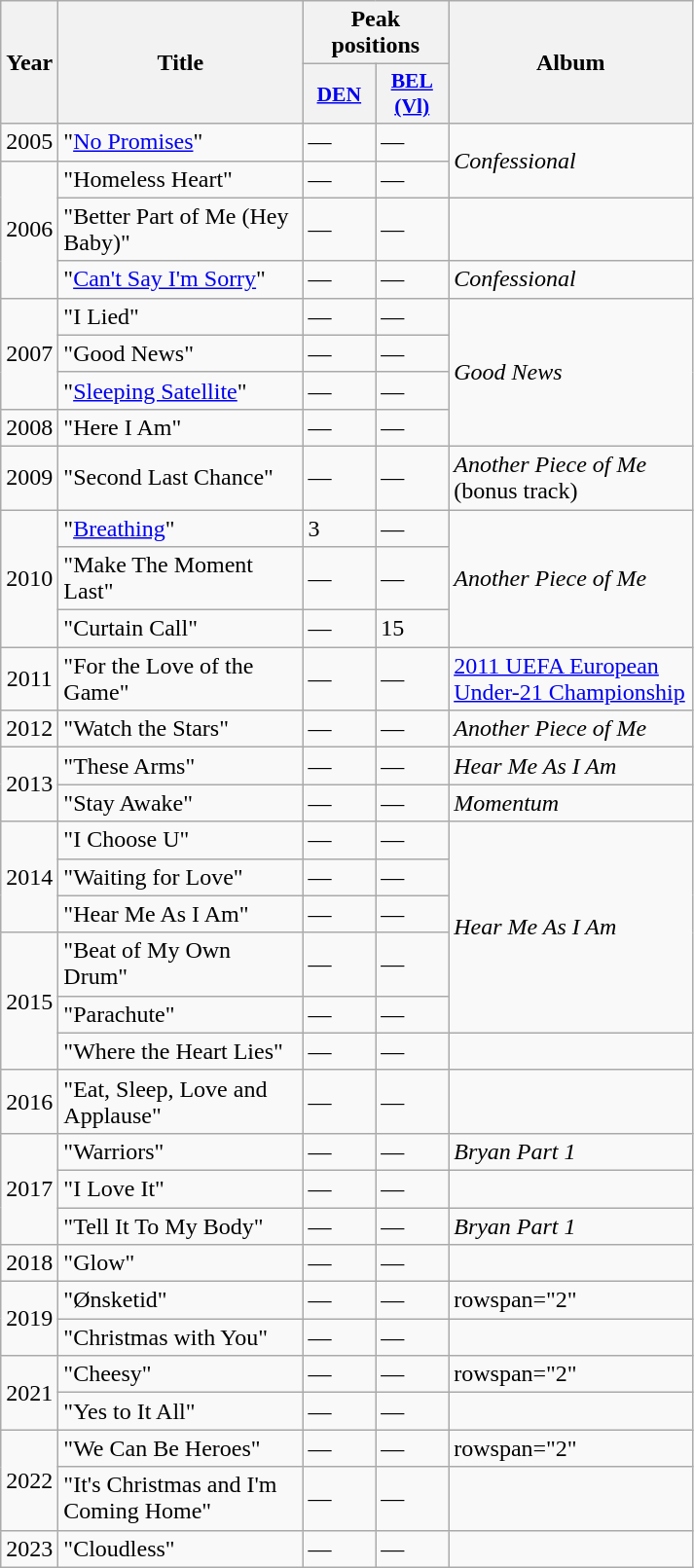<table class="wikitable">
<tr>
<th align="center" rowspan="2" width="10">Year</th>
<th align="center" rowspan="2" width="160">Title</th>
<th align="center" colspan="2" width="20">Peak positions</th>
<th align="center" rowspan="2" width="160">Album</th>
</tr>
<tr>
<th scope="col" style="width:3em;font-size:90%;"><a href='#'>DEN</a><br></th>
<th scope="col" style="width:3em;font-size:90%;"><a href='#'>BEL <br> (Vl)</a><br></th>
</tr>
<tr>
<td rowspan="1" align="center">2005</td>
<td>"<a href='#'>No Promises</a>"</td>
<td>— </td>
<td>—</td>
<td rowspan="2"><em>Confessional</em></td>
</tr>
<tr>
<td rowspan="3" align="center">2006</td>
<td>"Homeless Heart"</td>
<td>— </td>
<td>—</td>
</tr>
<tr>
<td>"Better Part of Me (Hey Baby)"</td>
<td>—</td>
<td>—</td>
<td></td>
</tr>
<tr>
<td>"<a href='#'>Can't Say I'm Sorry</a>"</td>
<td>— </td>
<td>—</td>
<td><em>Confessional</em></td>
</tr>
<tr>
<td rowspan="3" align="center">2007</td>
<td>"I Lied"</td>
<td>—</td>
<td>—</td>
<td rowspan="4"><em>Good News</em></td>
</tr>
<tr>
<td>"Good News"</td>
<td>—</td>
<td>—</td>
</tr>
<tr>
<td>"<a href='#'>Sleeping Satellite</a>"</td>
<td>—</td>
<td>—</td>
</tr>
<tr>
<td rowspan="1" align="center">2008</td>
<td>"Here I Am"</td>
<td>—</td>
<td>—</td>
</tr>
<tr>
<td rowspan="1" align="center">2009</td>
<td>"Second Last Chance"</td>
<td>—</td>
<td>—</td>
<td><em>Another Piece of Me</em> (bonus track)</td>
</tr>
<tr>
<td rowspan="3" align="center">2010</td>
<td>"<a href='#'>Breathing</a>"</td>
<td>3</td>
<td>—</td>
<td rowspan="3"><em>Another Piece of Me</em></td>
</tr>
<tr>
<td>"Make The Moment Last"</td>
<td>—</td>
<td>—</td>
</tr>
<tr>
<td>"Curtain Call"<br> </td>
<td>—</td>
<td>15</td>
</tr>
<tr>
<td rowspan="1" align="center">2011</td>
<td>"For the Love of the Game"</td>
<td>—</td>
<td>—</td>
<td><a href='#'>2011 UEFA European Under-21 Championship</a></td>
</tr>
<tr>
<td rowspan="1" align="center">2012</td>
<td>"Watch the Stars"<br> </td>
<td>—</td>
<td>— </td>
<td><em>Another Piece of Me</em></td>
</tr>
<tr>
<td rowspan="2" align="center">2013</td>
<td>"These Arms"</td>
<td>—</td>
<td>—</td>
<td><em>Hear Me As I Am</em></td>
</tr>
<tr>
<td>"Stay Awake"<br> </td>
<td>—</td>
<td>—</td>
<td><em>Momentum</em></td>
</tr>
<tr>
<td rowspan="3" align="center">2014</td>
<td>"I Choose U"</td>
<td>—</td>
<td>—</td>
<td rowspan="5"><em>Hear Me As I Am</em></td>
</tr>
<tr>
<td>"Waiting for Love"</td>
<td>—</td>
<td>—</td>
</tr>
<tr>
<td>"Hear Me As I Am"</td>
<td>—</td>
<td>—</td>
</tr>
<tr>
<td rowspan="3" align="center">2015</td>
<td>"Beat of My Own Drum"</td>
<td>—</td>
<td>—</td>
</tr>
<tr>
<td>"Parachute"</td>
<td>—</td>
<td>—</td>
</tr>
<tr>
<td>"Where the Heart Lies" <br> </td>
<td>—</td>
<td>—</td>
<td></td>
</tr>
<tr>
<td rowspan="1" align="center">2016</td>
<td>"Eat, Sleep, Love and Applause"</td>
<td>—</td>
<td>—</td>
<td></td>
</tr>
<tr>
<td rowspan="3" align="center">2017</td>
<td>"Warriors" <br> </td>
<td>—</td>
<td>—</td>
<td><em>Bryan Part 1</em></td>
</tr>
<tr>
<td>"I Love It" <br> </td>
<td>—</td>
<td>—</td>
<td></td>
</tr>
<tr>
<td>"Tell It To My Body"</td>
<td>—</td>
<td>—</td>
<td><em>Bryan Part 1</em></td>
</tr>
<tr>
<td rowspan="1" align="center">2018</td>
<td>"Glow"<br> </td>
<td>—</td>
<td>—</td>
<td></td>
</tr>
<tr>
<td rowspan="2" align="center">2019</td>
<td>"Ønsketid"<br> </td>
<td>—</td>
<td>—</td>
<td>rowspan="2" </td>
</tr>
<tr>
<td>"Christmas with You"<br> </td>
<td>—</td>
<td>—</td>
</tr>
<tr>
<td rowspan="2" align="center">2021</td>
<td>"Cheesy"</td>
<td>—</td>
<td>—</td>
<td>rowspan="2" </td>
</tr>
<tr>
<td>"Yes to It All"</td>
<td>—</td>
<td>—</td>
</tr>
<tr>
<td rowspan="2">2022</td>
<td>"We Can Be Heroes"</td>
<td>—</td>
<td>—</td>
<td>rowspan="2" </td>
</tr>
<tr>
<td>"It's Christmas and I'm Coming Home"</td>
<td>—</td>
<td>—</td>
</tr>
<tr>
<td>2023</td>
<td>"Cloudless"</td>
<td>—</td>
<td>—</td>
<td></td>
</tr>
</table>
